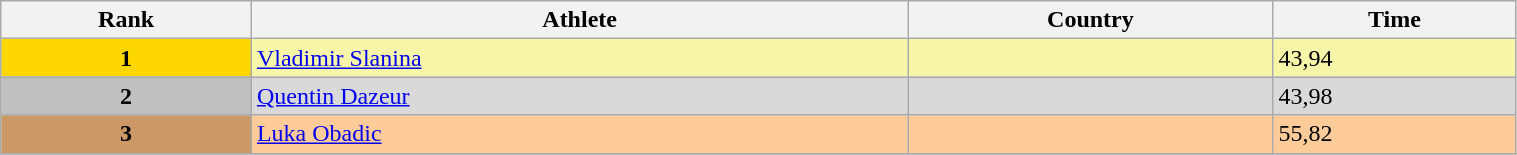<table class="wikitable" width=80% style="font-size:100%; text-align:left;">
<tr>
<th>Rank</th>
<th>Athlete</th>
<th>Country</th>
<th>Time</th>
</tr>
<tr align="center" valign="top" bgcolor="#F7F6A8">
<th style="background:#ffd700;">1</th>
<td align="left"><a href='#'>Vladimir Slanina</a></td>
<td align="left"></td>
<td align="left">43,94</td>
</tr>
<tr align="center" valign="top" bgcolor="#D9D9D9">
<th style="background:#c0c0c0;">2</th>
<td align="left"><a href='#'>Quentin Dazeur</a></td>
<td align="left"></td>
<td align="left">43,98</td>
</tr>
<tr align="center" valign="top" bgcolor="#FFCC99">
<th style="background:#cc9966;">3</th>
<td align="left"><a href='#'>Luka Obadic</a></td>
<td align="left"></td>
<td align="left">55,82</td>
</tr>
<tr align="center" valign="top" bgcolor="#FFFFFF">
</tr>
</table>
